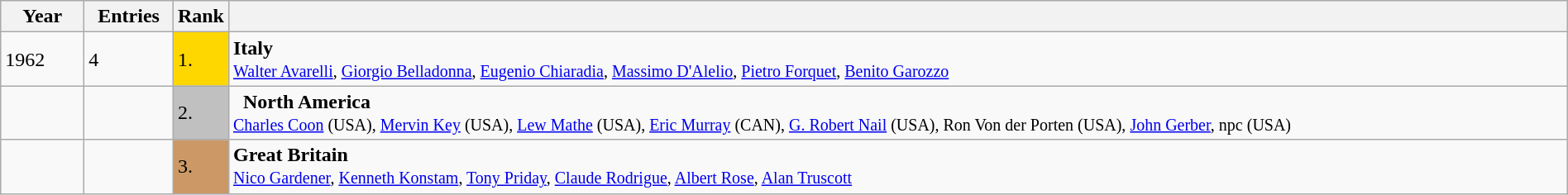<table class="wikitable" style="width:100%;">
<tr>
<th>Year</th>
<th>Entries</th>
<th>Rank</th>
<th></th>
</tr>
<tr>
<td width=60>1962</td>
<td>4</td>
<td style="background:gold; width:30px;">1.</td>
<td> <strong>Italy</strong><br><small><a href='#'>Walter Avarelli</a>, <a href='#'>Giorgio Belladonna</a>, <a href='#'>Eugenio Chiaradia</a>, <a href='#'>Massimo D'Alelio</a>, <a href='#'>Pietro Forquet</a>, <a href='#'>Benito Garozzo</a></small></td>
</tr>
<tr>
<td></td>
<td></td>
<td style="background:silver;">2.</td>
<td>  <strong>North America</strong><br><small><a href='#'>Charles Coon</a> (USA), <a href='#'>Mervin Key</a> (USA), <a href='#'>Lew Mathe</a> (USA), <a href='#'>Eric Murray</a> (CAN), <a href='#'>G. Robert Nail</a> (USA), Ron Von der Porten (USA), <a href='#'>John Gerber</a>, npc (USA)</small></td>
</tr>
<tr>
<td></td>
<td></td>
<td style="background:#c96;">3.</td>
<td> <strong>Great Britain</strong><br><small><a href='#'>Nico Gardener</a>, <a href='#'>Kenneth Konstam</a>, <a href='#'>Tony Priday</a>, <a href='#'>Claude Rodrigue</a>, <a href='#'>Albert Rose</a>, <a href='#'>Alan Truscott</a></small></td>
</tr>
</table>
